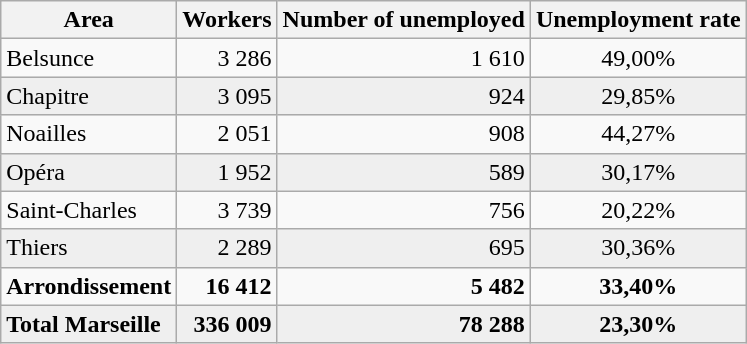<table class=wikitable>
<tr>
<th>Area</th>
<th>Workers</th>
<th>Number of unemployed</th>
<th>Unemployment rate</th>
</tr>
<tr>
<td>Belsunce</td>
<td style="text-align:right;">3 286</td>
<td style="text-align:right;">1 610</td>
<td style="text-align:center;">49,00%</td>
</tr>
<tr style="background:#EFEFEF">
<td>Chapitre</td>
<td style="text-align:right;">3 095</td>
<td style="text-align:right;">924</td>
<td style="text-align:center;">29,85%</td>
</tr>
<tr>
<td>Noailles</td>
<td style="text-align:right;">2 051</td>
<td style="text-align:right;">908</td>
<td style="text-align:center;">44,27%</td>
</tr>
<tr style="background:#EFEFEF">
<td>Opéra</td>
<td style="text-align:right;">1 952</td>
<td style="text-align:right;">589</td>
<td style="text-align:center;">30,17%</td>
</tr>
<tr>
<td>Saint-Charles</td>
<td style="text-align:right;">3 739</td>
<td style="text-align:right;">756</td>
<td style="text-align:center;">20,22%</td>
</tr>
<tr style="background:#EFEFEF">
<td>Thiers</td>
<td style="text-align:right;">2 289</td>
<td style="text-align:right;">695</td>
<td style="text-align:center;">30,36%</td>
</tr>
<tr>
<td><strong>Arrondissement</strong></td>
<td style="text-align:right;"><strong>16 412</strong></td>
<td style="text-align:right;"><strong>5 482</strong></td>
<td style="text-align:center;"><strong>33,40%</strong></td>
</tr>
<tr style="background:#EFEFEF">
<td><strong>Total Marseille</strong></td>
<td style="text-align:right;"><strong>336 009</strong></td>
<td style="text-align:right;"><strong>78 288</strong></td>
<td style="text-align:center;"><strong>23,30%</strong></td>
</tr>
</table>
